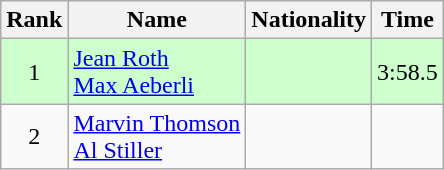<table class="wikitable sortable" style="text-align:center">
<tr>
<th>Rank</th>
<th>Name</th>
<th>Nationality</th>
<th>Time</th>
</tr>
<tr bgcolor=ccffcc>
<td>1</td>
<td align=left><a href='#'>Jean Roth</a><br><a href='#'>Max Aeberli</a></td>
<td align=left></td>
<td>3:58.5</td>
</tr>
<tr>
<td>2</td>
<td align=left><a href='#'>Marvin Thomson</a><br><a href='#'>Al Stiller</a></td>
<td align=left></td>
<td></td>
</tr>
</table>
